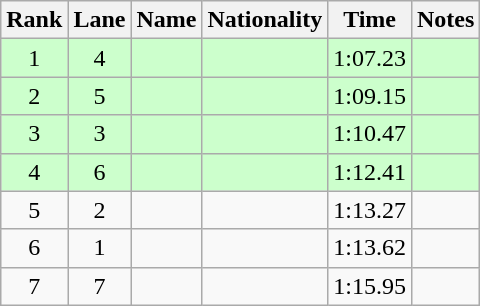<table class="wikitable sortable" style="text-align:center">
<tr>
<th>Rank</th>
<th>Lane</th>
<th>Name</th>
<th>Nationality</th>
<th>Time</th>
<th>Notes</th>
</tr>
<tr bgcolor=ccffcc>
<td>1</td>
<td>4</td>
<td align=left></td>
<td align=left></td>
<td>1:07.23</td>
<td><strong></strong></td>
</tr>
<tr bgcolor=ccffcc>
<td>2</td>
<td>5</td>
<td align=left></td>
<td align=left></td>
<td>1:09.15</td>
<td><strong></strong></td>
</tr>
<tr bgcolor=ccffcc>
<td>3</td>
<td>3</td>
<td align=left></td>
<td align=left></td>
<td>1:10.47</td>
<td><strong></strong></td>
</tr>
<tr bgcolor=ccffcc>
<td>4</td>
<td>6</td>
<td align=left></td>
<td align=left></td>
<td>1:12.41</td>
<td><strong></strong></td>
</tr>
<tr>
<td>5</td>
<td>2</td>
<td align=left></td>
<td align=left></td>
<td>1:13.27</td>
<td></td>
</tr>
<tr>
<td>6</td>
<td>1</td>
<td align=left></td>
<td align=left></td>
<td>1:13.62</td>
<td></td>
</tr>
<tr>
<td>7</td>
<td>7</td>
<td align=left></td>
<td align=left></td>
<td>1:15.95</td>
<td></td>
</tr>
</table>
